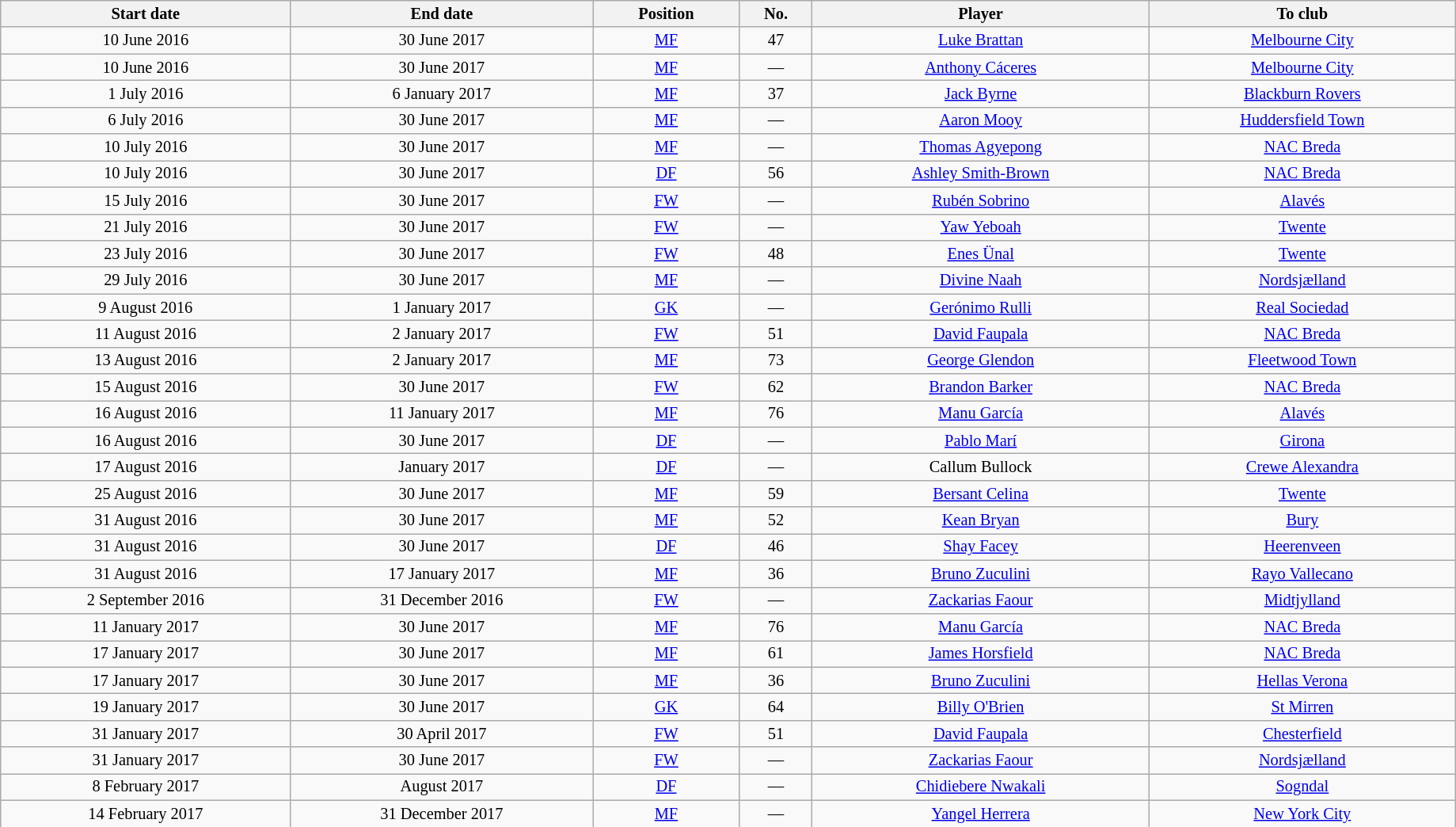<table class="wikitable sortable" style="width:97%; text-align:center; font-size:85%; text-align:centre;">
<tr>
<th>Start date</th>
<th>End date</th>
<th>Position</th>
<th>No.</th>
<th>Player</th>
<th>To club</th>
</tr>
<tr>
<td>10 June 2016</td>
<td>30 June 2017</td>
<td><a href='#'>MF</a></td>
<td>47</td>
<td> <a href='#'>Luke Brattan</a></td>
<td> <a href='#'>Melbourne City</a></td>
</tr>
<tr>
<td>10 June 2016</td>
<td>30 June 2017</td>
<td><a href='#'>MF</a></td>
<td>—</td>
<td> <a href='#'>Anthony Cáceres</a></td>
<td> <a href='#'>Melbourne City</a></td>
</tr>
<tr>
<td>1 July 2016</td>
<td>6 January 2017</td>
<td><a href='#'>MF</a></td>
<td>37</td>
<td> <a href='#'>Jack Byrne</a></td>
<td> <a href='#'>Blackburn Rovers</a></td>
</tr>
<tr>
<td>6 July 2016</td>
<td>30 June 2017</td>
<td><a href='#'>MF</a></td>
<td>—</td>
<td> <a href='#'>Aaron Mooy</a></td>
<td> <a href='#'>Huddersfield Town</a></td>
</tr>
<tr>
<td>10 July 2016</td>
<td>30 June 2017</td>
<td><a href='#'>MF</a></td>
<td>—</td>
<td> <a href='#'>Thomas Agyepong</a></td>
<td> <a href='#'>NAC Breda</a></td>
</tr>
<tr>
<td>10 July 2016</td>
<td>30 June 2017</td>
<td><a href='#'>DF</a></td>
<td>56</td>
<td> <a href='#'>Ashley Smith-Brown</a></td>
<td> <a href='#'>NAC Breda</a></td>
</tr>
<tr>
<td>15 July 2016</td>
<td>30 June 2017</td>
<td><a href='#'>FW</a></td>
<td>—</td>
<td> <a href='#'>Rubén Sobrino</a></td>
<td> <a href='#'>Alavés</a></td>
</tr>
<tr>
<td>21 July 2016</td>
<td>30 June 2017</td>
<td><a href='#'>FW</a></td>
<td>—</td>
<td> <a href='#'>Yaw Yeboah</a></td>
<td> <a href='#'>Twente</a></td>
</tr>
<tr>
<td>23 July 2016</td>
<td>30 June 2017</td>
<td><a href='#'>FW</a></td>
<td>48</td>
<td> <a href='#'>Enes Ünal</a></td>
<td> <a href='#'>Twente</a></td>
</tr>
<tr>
<td>29 July 2016</td>
<td>30 June 2017</td>
<td><a href='#'>MF</a></td>
<td>—</td>
<td> <a href='#'>Divine Naah</a></td>
<td> <a href='#'>Nordsjælland</a></td>
</tr>
<tr>
<td>9 August 2016</td>
<td>1 January 2017</td>
<td><a href='#'>GK</a></td>
<td>—</td>
<td> <a href='#'>Gerónimo Rulli</a></td>
<td> <a href='#'>Real Sociedad</a></td>
</tr>
<tr>
<td>11 August 2016</td>
<td>2 January 2017</td>
<td><a href='#'>FW</a></td>
<td>51</td>
<td> <a href='#'>David Faupala</a></td>
<td> <a href='#'>NAC Breda</a></td>
</tr>
<tr>
<td>13 August 2016</td>
<td>2 January 2017</td>
<td><a href='#'>MF</a></td>
<td>73</td>
<td> <a href='#'>George Glendon</a></td>
<td> <a href='#'>Fleetwood Town</a></td>
</tr>
<tr>
<td>15 August 2016</td>
<td>30 June 2017</td>
<td><a href='#'>FW</a></td>
<td>62</td>
<td> <a href='#'>Brandon Barker</a></td>
<td> <a href='#'>NAC Breda</a></td>
</tr>
<tr>
<td>16 August 2016</td>
<td>11 January 2017</td>
<td><a href='#'>MF</a></td>
<td>76</td>
<td> <a href='#'>Manu García</a></td>
<td> <a href='#'>Alavés</a></td>
</tr>
<tr>
<td>16 August 2016</td>
<td>30 June 2017</td>
<td><a href='#'>DF</a></td>
<td>—</td>
<td> <a href='#'>Pablo Marí</a></td>
<td> <a href='#'>Girona</a></td>
</tr>
<tr>
<td>17 August 2016</td>
<td>January 2017</td>
<td><a href='#'>DF</a></td>
<td>—</td>
<td> Callum Bullock</td>
<td> <a href='#'>Crewe Alexandra</a></td>
</tr>
<tr>
<td>25 August 2016</td>
<td>30 June 2017</td>
<td><a href='#'>MF</a></td>
<td>59</td>
<td> <a href='#'>Bersant Celina</a></td>
<td> <a href='#'>Twente</a></td>
</tr>
<tr>
<td>31 August 2016</td>
<td>30 June 2017</td>
<td><a href='#'>MF</a></td>
<td>52</td>
<td> <a href='#'>Kean Bryan</a></td>
<td> <a href='#'>Bury</a></td>
</tr>
<tr>
<td>31 August 2016</td>
<td>30 June 2017</td>
<td><a href='#'>DF</a></td>
<td>46</td>
<td> <a href='#'>Shay Facey</a></td>
<td> <a href='#'>Heerenveen</a></td>
</tr>
<tr>
<td>31 August 2016</td>
<td>17 January 2017</td>
<td><a href='#'>MF</a></td>
<td>36</td>
<td> <a href='#'>Bruno Zuculini</a></td>
<td> <a href='#'>Rayo Vallecano</a></td>
</tr>
<tr>
<td>2 September 2016</td>
<td>31 December 2016</td>
<td><a href='#'>FW</a></td>
<td>—</td>
<td> <a href='#'>Zackarias Faour</a></td>
<td> <a href='#'>Midtjylland</a></td>
</tr>
<tr>
<td>11 January 2017</td>
<td>30 June 2017</td>
<td><a href='#'>MF</a></td>
<td>76</td>
<td> <a href='#'>Manu García</a></td>
<td> <a href='#'>NAC Breda</a></td>
</tr>
<tr>
<td>17 January 2017</td>
<td>30 June 2017</td>
<td><a href='#'>MF</a></td>
<td>61</td>
<td> <a href='#'>James Horsfield</a></td>
<td> <a href='#'>NAC Breda</a></td>
</tr>
<tr>
<td>17 January 2017</td>
<td>30 June 2017</td>
<td><a href='#'>MF</a></td>
<td>36</td>
<td> <a href='#'>Bruno Zuculini</a></td>
<td> <a href='#'>Hellas Verona</a></td>
</tr>
<tr>
<td>19 January 2017</td>
<td>30 June 2017</td>
<td><a href='#'>GK</a></td>
<td>64</td>
<td> <a href='#'>Billy O'Brien</a></td>
<td> <a href='#'>St Mirren</a></td>
</tr>
<tr>
<td>31 January 2017</td>
<td>30 April 2017</td>
<td><a href='#'>FW</a></td>
<td>51</td>
<td> <a href='#'>David Faupala</a></td>
<td> <a href='#'>Chesterfield</a></td>
</tr>
<tr>
<td>31 January 2017</td>
<td>30 June 2017</td>
<td><a href='#'>FW</a></td>
<td>—</td>
<td> <a href='#'>Zackarias Faour</a></td>
<td> <a href='#'>Nordsjælland</a></td>
</tr>
<tr>
<td>8 February 2017</td>
<td>August 2017</td>
<td><a href='#'>DF</a></td>
<td>—</td>
<td> <a href='#'>Chidiebere Nwakali</a></td>
<td> <a href='#'>Sogndal</a></td>
</tr>
<tr>
<td>14 February 2017</td>
<td>31 December 2017</td>
<td><a href='#'>MF</a></td>
<td>—</td>
<td> <a href='#'>Yangel Herrera</a></td>
<td> <a href='#'>New York City</a></td>
</tr>
</table>
